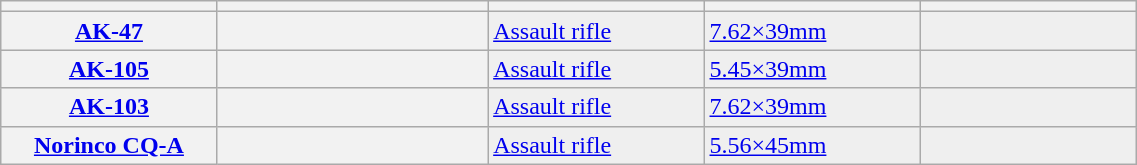<table class="wikitable" style="width:60%;">
<tr>
<th style="width:12%;"></th>
<th style="width:15%;"></th>
<th style="width:12%;"></th>
<th style="width:12%;"></th>
<th style="width:12%;"></th>
</tr>
<tr style="background:#efefef; color:black">
<th><a href='#'>AK-47</a></th>
<th></th>
<td><a href='#'>Assault rifle</a></td>
<td><a href='#'>7.62×39mm</a></td>
<td></td>
</tr>
<tr style="background:#efefef; color:black">
<th><a href='#'>AK-105</a></th>
<th></th>
<td><a href='#'>Assault rifle</a></td>
<td><a href='#'>5.45×39mm</a></td>
<td></td>
</tr>
<tr style="background:#efefef; color:black">
<th><a href='#'>AK-103</a></th>
<th></th>
<td><a href='#'>Assault rifle</a></td>
<td><a href='#'>7.62×39mm</a></td>
<td></td>
</tr>
<tr style="background:#efefef; color:black">
<th><a href='#'>Norinco CQ-A</a></th>
<th></th>
<td><a href='#'>Assault rifle</a></td>
<td><a href='#'>5.56×45mm</a></td>
<td></td>
</tr>
</table>
